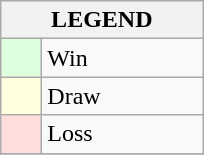<table class="wikitable">
<tr>
<th colspan="2">LEGEND</th>
</tr>
<tr>
<td style="background:#ddffdd;" width=20> </td>
<td width=100>Win</td>
</tr>
<tr>
<td style="background:#ffffdd"  width=20> </td>
<td width=100>Draw</td>
</tr>
<tr>
<td style="background:#ffdddd;" width=20> </td>
<td width=100>Loss</td>
</tr>
<tr>
</tr>
</table>
